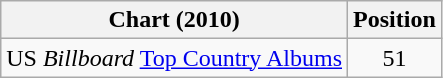<table class="wikitable">
<tr>
<th>Chart (2010)</th>
<th>Position</th>
</tr>
<tr>
<td>US <em>Billboard</em> <a href='#'>Top Country Albums</a></td>
<td style="text-align:center;">51</td>
</tr>
</table>
